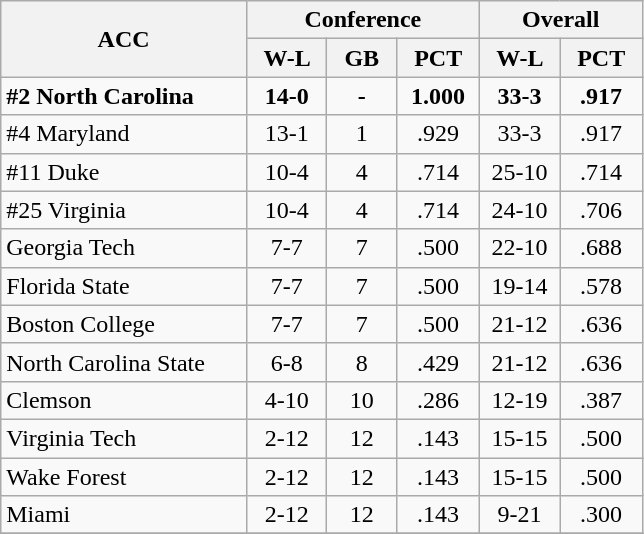<table class="wikitable">
<tr>
<th rowspan="2">ACC </th>
<th colspan="3">Conference</th>
<th colspan="3">Overall</th>
</tr>
<tr>
<th>  W-L  </th>
<th>  GB  </th>
<th>  PCT  </th>
<th>  W-L  </th>
<th>  PCT  </th>
</tr>
<tr>
<td><strong>#2 North Carolina</strong></td>
<td align="center"><strong>14-0</strong></td>
<td align="center"><strong>-</strong></td>
<td align="center"><strong>1.000</strong></td>
<td align="center"><strong>33-3</strong></td>
<td align="center"><strong>.917</strong></td>
</tr>
<tr>
<td>#4 Maryland</td>
<td align="center">13-1</td>
<td align="center">1</td>
<td align="center">.929</td>
<td align="center">33-3</td>
<td align="center">.917</td>
</tr>
<tr>
<td>#11 Duke</td>
<td align="center">10-4</td>
<td align="center">4</td>
<td align="center">.714</td>
<td align="center">25-10</td>
<td align="center">.714</td>
</tr>
<tr>
<td>#25 Virginia</td>
<td align="center">10-4</td>
<td align="center">4</td>
<td align="center">.714</td>
<td align="center">24-10</td>
<td align="center">.706</td>
</tr>
<tr>
<td>Georgia Tech</td>
<td align="center">7-7</td>
<td align="center">7</td>
<td align="center">.500</td>
<td align="center">22-10</td>
<td align="center">.688</td>
</tr>
<tr>
<td>Florida State</td>
<td align="center">7-7</td>
<td align="center">7</td>
<td align="center">.500</td>
<td align="center">19-14</td>
<td align="center">.578</td>
</tr>
<tr>
<td>Boston College</td>
<td align="center">7-7</td>
<td align="center">7</td>
<td align="center">.500</td>
<td align="center">21-12</td>
<td align="center">.636</td>
</tr>
<tr>
<td>North Carolina State      </td>
<td align="center">6-8</td>
<td align="center">8</td>
<td align="center">.429</td>
<td align="center">21-12</td>
<td align="center">.636</td>
</tr>
<tr>
<td>Clemson</td>
<td align="center">4-10</td>
<td align="center">10</td>
<td align="center">.286</td>
<td align="center">12-19</td>
<td align="center">.387</td>
</tr>
<tr>
<td>Virginia Tech</td>
<td align="center">2-12</td>
<td align="center">12</td>
<td align="center">.143</td>
<td align="center">15-15</td>
<td align="center">.500</td>
</tr>
<tr>
<td>Wake Forest</td>
<td align="center">2-12</td>
<td align="center">12</td>
<td align="center">.143</td>
<td align="center">15-15</td>
<td align="center">.500</td>
</tr>
<tr>
<td>Miami</td>
<td align="center">2-12</td>
<td align="center">12</td>
<td align="center">.143</td>
<td align="center">9-21</td>
<td align="center">.300</td>
</tr>
<tr>
</tr>
</table>
